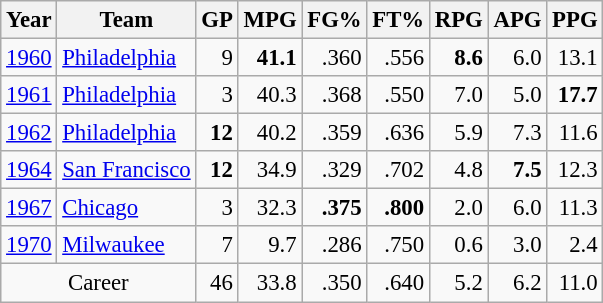<table class="wikitable sortable" style="font-size:95%; text-align:right;">
<tr>
<th>Year</th>
<th>Team</th>
<th>GP</th>
<th>MPG</th>
<th>FG%</th>
<th>FT%</th>
<th>RPG</th>
<th>APG</th>
<th>PPG</th>
</tr>
<tr>
<td style="text-align:left;"><a href='#'>1960</a></td>
<td style="text-align:left;"><a href='#'>Philadelphia</a></td>
<td>9</td>
<td><strong>41.1</strong></td>
<td>.360</td>
<td>.556</td>
<td><strong>8.6</strong></td>
<td>6.0</td>
<td>13.1</td>
</tr>
<tr>
<td style="text-align:left;"><a href='#'>1961</a></td>
<td style="text-align:left;"><a href='#'>Philadelphia</a></td>
<td>3</td>
<td>40.3</td>
<td>.368</td>
<td>.550</td>
<td>7.0</td>
<td>5.0</td>
<td><strong>17.7</strong></td>
</tr>
<tr>
<td style="text-align:left;"><a href='#'>1962</a></td>
<td style="text-align:left;"><a href='#'>Philadelphia</a></td>
<td><strong>12</strong></td>
<td>40.2</td>
<td>.359</td>
<td>.636</td>
<td>5.9</td>
<td>7.3</td>
<td>11.6</td>
</tr>
<tr>
<td style="text-align:left;"><a href='#'>1964</a></td>
<td style="text-align:left;"><a href='#'>San Francisco</a></td>
<td><strong>12</strong></td>
<td>34.9</td>
<td>.329</td>
<td>.702</td>
<td>4.8</td>
<td><strong>7.5</strong></td>
<td>12.3</td>
</tr>
<tr>
<td style="text-align:left;"><a href='#'>1967</a></td>
<td style="text-align:left;"><a href='#'>Chicago</a></td>
<td>3</td>
<td>32.3</td>
<td><strong>.375</strong></td>
<td><strong>.800</strong></td>
<td>2.0</td>
<td>6.0</td>
<td>11.3</td>
</tr>
<tr>
<td style="text-align:left;"><a href='#'>1970</a></td>
<td style="text-align:left;"><a href='#'>Milwaukee</a></td>
<td>7</td>
<td>9.7</td>
<td>.286</td>
<td>.750</td>
<td>0.6</td>
<td>3.0</td>
<td>2.4</td>
</tr>
<tr class="sortbottom">
<td style="text-align:center;" colspan="2">Career</td>
<td>46</td>
<td>33.8</td>
<td>.350</td>
<td>.640</td>
<td>5.2</td>
<td>6.2</td>
<td>11.0</td>
</tr>
</table>
